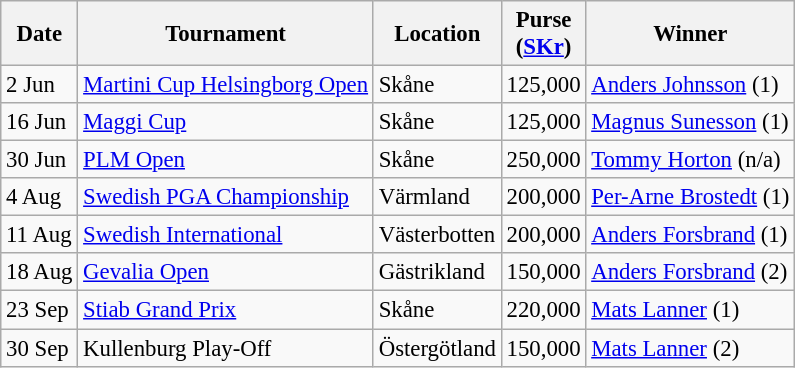<table class="wikitable" style="font-size:95%;">
<tr>
<th>Date</th>
<th>Tournament</th>
<th>Location</th>
<th>Purse<br>(<a href='#'>SKr</a>)</th>
<th>Winner</th>
</tr>
<tr>
<td>2 Jun</td>
<td><a href='#'>Martini Cup Helsingborg Open</a></td>
<td>Skåne</td>
<td align=right>125,000</td>
<td> <a href='#'>Anders Johnsson</a> (1)</td>
</tr>
<tr>
<td>16 Jun</td>
<td><a href='#'>Maggi Cup</a></td>
<td>Skåne</td>
<td align=right>125,000</td>
<td> <a href='#'>Magnus Sunesson</a> (1)</td>
</tr>
<tr>
<td>30 Jun</td>
<td><a href='#'>PLM Open</a></td>
<td>Skåne</td>
<td align=right>250,000</td>
<td> <a href='#'>Tommy Horton</a> (n/a)</td>
</tr>
<tr>
<td>4 Aug</td>
<td><a href='#'>Swedish PGA Championship</a></td>
<td>Värmland</td>
<td align=right>200,000</td>
<td> <a href='#'>Per-Arne Brostedt</a> (1)</td>
</tr>
<tr>
<td>11 Aug</td>
<td><a href='#'>Swedish International</a></td>
<td>Västerbotten</td>
<td align=right>200,000</td>
<td> <a href='#'>Anders Forsbrand</a> (1)</td>
</tr>
<tr>
<td>18 Aug</td>
<td><a href='#'>Gevalia Open</a></td>
<td>Gästrikland</td>
<td align=right>150,000</td>
<td> <a href='#'>Anders Forsbrand</a> (2)</td>
</tr>
<tr>
<td>23 Sep</td>
<td><a href='#'>Stiab Grand Prix</a></td>
<td>Skåne</td>
<td align=right>220,000</td>
<td> <a href='#'>Mats Lanner</a> (1)</td>
</tr>
<tr>
<td>30 Sep</td>
<td>Kullenburg Play-Off</td>
<td>Östergötland</td>
<td align=right>150,000</td>
<td> <a href='#'>Mats Lanner</a> (2)</td>
</tr>
</table>
